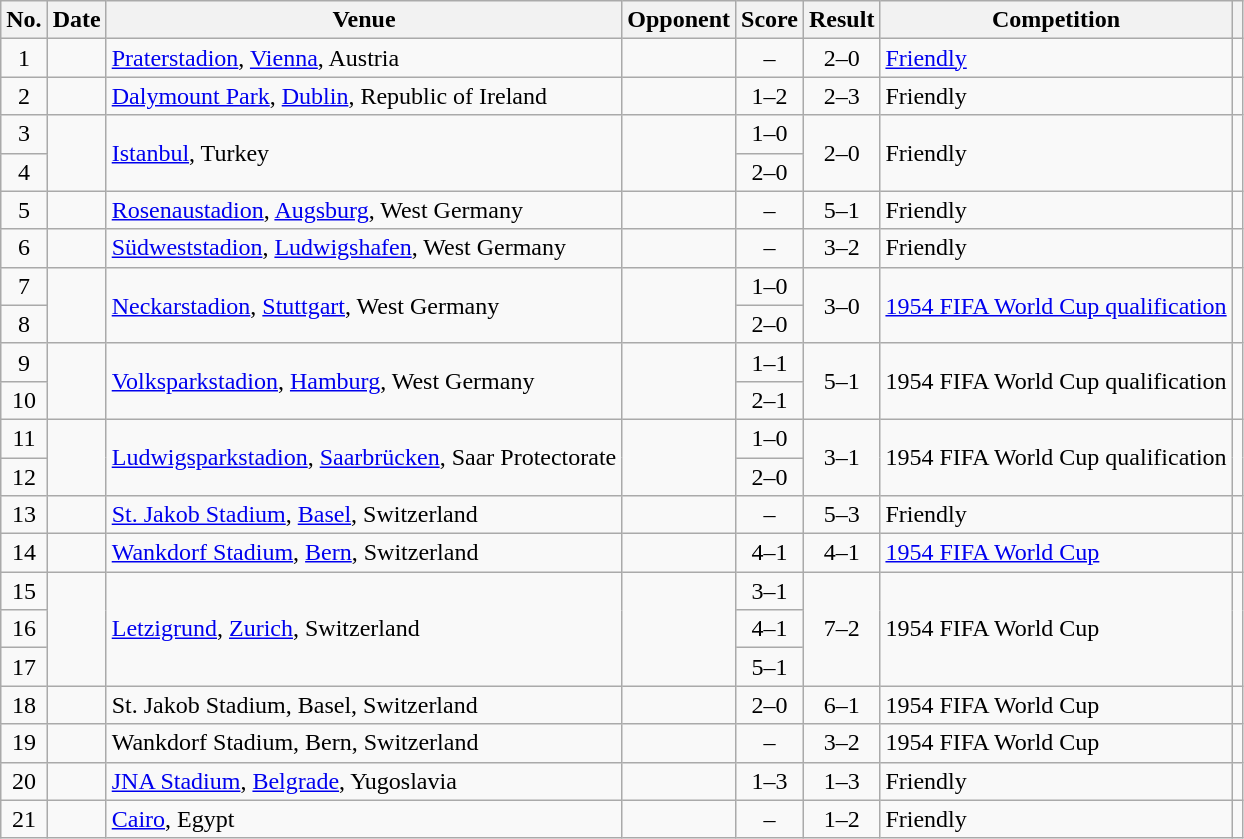<table class="wikitable sortable">
<tr>
<th scope="col">No.</th>
<th scope="col">Date</th>
<th scope="col">Venue</th>
<th scope="col">Opponent</th>
<th scope="col">Score</th>
<th scope="col">Result</th>
<th scope="col">Competition</th>
<th scope="col" class="unsortable"></th>
</tr>
<tr>
<td style="text-align:center">1</td>
<td></td>
<td><a href='#'>Praterstadion</a>, <a href='#'>Vienna</a>, Austria</td>
<td></td>
<td style="text-align:center">–</td>
<td style="text-align:center">2–0</td>
<td><a href='#'>Friendly</a></td>
<td></td>
</tr>
<tr>
<td style="text-align:center">2</td>
<td></td>
<td><a href='#'>Dalymount Park</a>, <a href='#'>Dublin</a>, Republic of Ireland</td>
<td></td>
<td style="text-align:center">1–2</td>
<td style="text-align:center">2–3</td>
<td>Friendly</td>
<td></td>
</tr>
<tr>
<td style="text-align:center">3</td>
<td rowspan="2"></td>
<td rowspan="2"><a href='#'>Istanbul</a>, Turkey</td>
<td rowspan="2"></td>
<td style="text-align:center">1–0</td>
<td rowspan="2" style="text-align:center">2–0</td>
<td rowspan="2">Friendly</td>
<td rowspan="2"></td>
</tr>
<tr>
<td style="text-align:center">4</td>
<td style="text-align:center">2–0</td>
</tr>
<tr>
<td style="text-align:center">5</td>
<td></td>
<td><a href='#'>Rosenaustadion</a>, <a href='#'>Augsburg</a>, West Germany</td>
<td></td>
<td style="text-align:center">–</td>
<td style="text-align:center">5–1</td>
<td>Friendly</td>
<td></td>
</tr>
<tr>
<td style="text-align:center">6</td>
<td></td>
<td><a href='#'>Südweststadion</a>, <a href='#'>Ludwigshafen</a>, West Germany</td>
<td></td>
<td style="text-align:center">–</td>
<td style="text-align:center">3–2</td>
<td>Friendly</td>
<td></td>
</tr>
<tr>
<td style="text-align:center">7</td>
<td rowspan="2"></td>
<td rowspan="2"><a href='#'>Neckarstadion</a>, <a href='#'>Stuttgart</a>, West Germany</td>
<td rowspan="2"></td>
<td style="text-align:center">1–0</td>
<td rowspan="2" style="text-align:center">3–0</td>
<td rowspan="2"><a href='#'>1954 FIFA World Cup qualification</a></td>
<td rowspan="2"></td>
</tr>
<tr>
<td style="text-align:center">8</td>
<td style="text-align:center">2–0</td>
</tr>
<tr>
<td style="text-align:center">9</td>
<td rowspan="2"></td>
<td rowspan="2"><a href='#'>Volksparkstadion</a>, <a href='#'>Hamburg</a>, West Germany</td>
<td rowspan="2"></td>
<td style="text-align:center">1–1</td>
<td rowspan="2" style="text-align:center">5–1</td>
<td rowspan="2">1954 FIFA World Cup qualification</td>
<td rowspan="2"></td>
</tr>
<tr>
<td style="text-align:center">10</td>
<td style="text-align:center">2–1</td>
</tr>
<tr>
<td style="text-align:center">11</td>
<td rowspan="2"></td>
<td rowspan="2"><a href='#'>Ludwigsparkstadion</a>, <a href='#'>Saarbrücken</a>, Saar Protectorate</td>
<td rowspan="2"></td>
<td style="text-align:center">1–0</td>
<td rowspan="2" style="text-align:center">3–1</td>
<td rowspan="2">1954 FIFA World Cup qualification</td>
<td rowspan="2"></td>
</tr>
<tr>
<td style="text-align:center">12</td>
<td style="text-align:center">2–0</td>
</tr>
<tr>
<td style="text-align:center">13</td>
<td></td>
<td><a href='#'>St. Jakob Stadium</a>, <a href='#'>Basel</a>, Switzerland</td>
<td></td>
<td style="text-align:center">–</td>
<td style="text-align:center">5–3</td>
<td>Friendly</td>
<td></td>
</tr>
<tr>
<td style="text-align:center">14</td>
<td></td>
<td><a href='#'>Wankdorf Stadium</a>, <a href='#'>Bern</a>, Switzerland</td>
<td></td>
<td style="text-align:center">4–1</td>
<td style="text-align:center">4–1</td>
<td><a href='#'>1954 FIFA World Cup</a></td>
<td></td>
</tr>
<tr>
<td style="text-align:center">15</td>
<td rowspan="3"></td>
<td rowspan="3"><a href='#'>Letzigrund</a>, <a href='#'>Zurich</a>, Switzerland</td>
<td rowspan="3"></td>
<td style="text-align:center">3–1</td>
<td rowspan="3" style="text-align:center">7–2</td>
<td rowspan="3">1954 FIFA World Cup</td>
<td rowspan="3"></td>
</tr>
<tr>
<td style="text-align:center">16</td>
<td style="text-align:center">4–1</td>
</tr>
<tr>
<td style="text-align:center">17</td>
<td style="text-align:center">5–1</td>
</tr>
<tr>
<td style="text-align:center">18</td>
<td></td>
<td>St. Jakob Stadium, Basel, Switzerland</td>
<td></td>
<td style="text-align:center">2–0</td>
<td style="text-align:center">6–1</td>
<td>1954 FIFA World Cup</td>
<td></td>
</tr>
<tr>
<td style="text-align:center">19</td>
<td></td>
<td>Wankdorf Stadium, Bern, Switzerland</td>
<td></td>
<td style="text-align:center">–</td>
<td style="text-align:center">3–2</td>
<td>1954 FIFA World Cup</td>
<td></td>
</tr>
<tr>
<td style="text-align:center">20</td>
<td></td>
<td><a href='#'>JNA Stadium</a>, <a href='#'>Belgrade</a>, Yugoslavia</td>
<td></td>
<td style="text-align:center">1–3</td>
<td style="text-align:center">1–3</td>
<td>Friendly</td>
<td></td>
</tr>
<tr>
<td style="text-align:center">21</td>
<td></td>
<td><a href='#'>Cairo</a>, Egypt</td>
<td></td>
<td style="text-align:center">–</td>
<td style="text-align:center">1–2</td>
<td>Friendly</td>
<td></td>
</tr>
</table>
